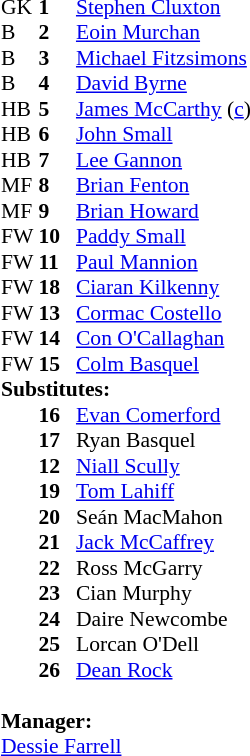<table style="font-size:90%; margin:0.2em auto;" cellspacing="0" cellpadding="0">
<tr>
<th width="25"></th>
<th width="25"></th>
</tr>
<tr>
<td>GK</td>
<td><strong>1</strong></td>
<td><a href='#'>Stephen Cluxton</a></td>
<td></td>
</tr>
<tr>
<td>B</td>
<td><strong>2</strong></td>
<td><a href='#'>Eoin Murchan</a></td>
<td></td>
<td></td>
</tr>
<tr>
<td>B</td>
<td><strong>3</strong></td>
<td><a href='#'>Michael Fitzsimons</a></td>
<td></td>
</tr>
<tr>
<td>B</td>
<td><strong>4</strong></td>
<td><a href='#'>David Byrne</a></td>
</tr>
<tr>
<td>HB</td>
<td><strong>5</strong></td>
<td><a href='#'>James McCarthy</a> (<a href='#'>c</a>)</td>
</tr>
<tr>
<td>HB</td>
<td><strong>6</strong></td>
<td><a href='#'>John Small</a></td>
<td></td>
</tr>
<tr>
<td>HB</td>
<td><strong>7</strong></td>
<td><a href='#'>Lee Gannon</a></td>
<td></td>
<td></td>
</tr>
<tr>
<td>MF</td>
<td><strong>8</strong></td>
<td><a href='#'>Brian Fenton</a></td>
</tr>
<tr>
<td>MF</td>
<td><strong>9</strong></td>
<td><a href='#'>Brian Howard</a></td>
<td></td>
<td></td>
</tr>
<tr>
<td>FW</td>
<td><strong>10</strong></td>
<td><a href='#'>Paddy Small</a></td>
<td></td>
<td></td>
</tr>
<tr>
<td>FW</td>
<td><strong>11</strong></td>
<td><a href='#'>Paul Mannion</a></td>
</tr>
<tr>
<td>FW</td>
<td><strong>18</strong></td>
<td><a href='#'>Ciaran Kilkenny</a></td>
</tr>
<tr>
<td>FW</td>
<td><strong>13</strong></td>
<td><a href='#'>Cormac Costello</a></td>
<td></td>
<td></td>
</tr>
<tr>
<td>FW</td>
<td><strong>14</strong></td>
<td><a href='#'>Con O'Callaghan</a></td>
</tr>
<tr>
<td>FW</td>
<td><strong>15</strong></td>
<td><a href='#'>Colm Basquel</a></td>
</tr>
<tr>
<td colspan=3><strong>Substitutes:</strong></td>
</tr>
<tr>
<td></td>
<td><strong>16</strong></td>
<td><a href='#'>Evan Comerford</a></td>
</tr>
<tr>
<td></td>
<td><strong>17</strong></td>
<td>Ryan Basquel</td>
</tr>
<tr>
<td></td>
<td><strong>12</strong></td>
<td><a href='#'>Niall Scully</a></td>
<td></td>
<td></td>
</tr>
<tr>
<td></td>
<td><strong>19</strong></td>
<td><a href='#'>Tom Lahiff</a></td>
</tr>
<tr>
<td></td>
<td><strong>20</strong></td>
<td>Seán MacMahon</td>
<td></td>
<td></td>
</tr>
<tr>
<td></td>
<td><strong>21</strong></td>
<td><a href='#'>Jack McCaffrey</a></td>
<td></td>
<td></td>
</tr>
<tr>
<td></td>
<td><strong>22</strong></td>
<td>Ross McGarry</td>
</tr>
<tr>
<td></td>
<td><strong>23</strong></td>
<td>Cian Murphy</td>
<td></td>
<td></td>
</tr>
<tr>
<td></td>
<td><strong>24</strong></td>
<td>Daire Newcombe</td>
</tr>
<tr>
<td></td>
<td><strong>25</strong></td>
<td>Lorcan O'Dell</td>
</tr>
<tr>
<td></td>
<td><strong>26</strong></td>
<td><a href='#'>Dean Rock</a></td>
<td></td>
<td></td>
</tr>
<tr>
<td colspan=3><br><strong>Manager:</strong></td>
</tr>
<tr>
<td colspan="4"><a href='#'>Dessie Farrell</a></td>
</tr>
</table>
